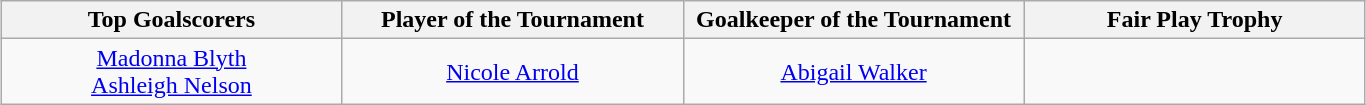<table class=wikitable style="margin:auto; text-align:center">
<tr>
<th style="width: 220px;">Top Goalscorers</th>
<th style="width: 220px;">Player of the Tournament</th>
<th style="width: 220px;">Goalkeeper of the Tournament</th>
<th style="width: 220px;">Fair Play Trophy</th>
</tr>
<tr>
<td> <a href='#'>Madonna Blyth</a><br> <a href='#'>Ashleigh Nelson</a></td>
<td> <a href='#'>Nicole Arrold</a></td>
<td> <a href='#'>Abigail Walker</a></td>
<td></td>
</tr>
</table>
